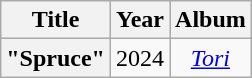<table class="wikitable plainrowheaders" style="text-align:center">
<tr>
<th scope="col">Title</th>
<th scope="col">Year</th>
<th scope="col">Album</th>
</tr>
<tr>
<th scope="row">"Spruce"<br></th>
<td>2024</td>
<td><em><a href='#'>Tori</a></em></td>
</tr>
</table>
